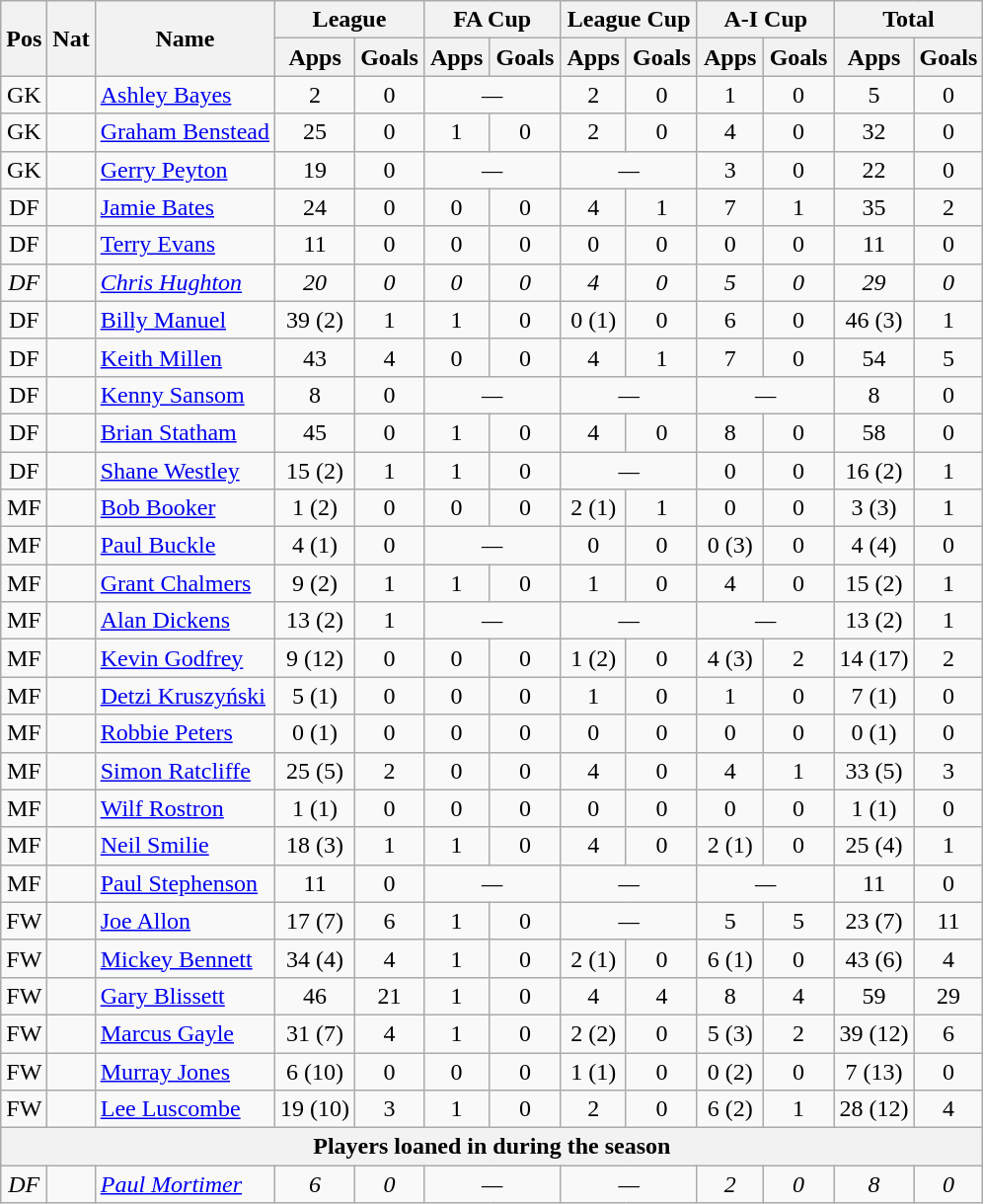<table class="wikitable" style="text-align:center">
<tr>
<th rowspan="2">Pos</th>
<th rowspan="2">Nat</th>
<th rowspan="2">Name</th>
<th colspan="2" style="width:85px;">League</th>
<th colspan="2" style="width:85px;">FA Cup</th>
<th colspan="2" style="width:85px;">League Cup</th>
<th colspan="2" style="width:85px;">A-I Cup</th>
<th colspan="2" style="width:85px;">Total</th>
</tr>
<tr>
<th>Apps</th>
<th>Goals</th>
<th>Apps</th>
<th>Goals</th>
<th>Apps</th>
<th>Goals</th>
<th>Apps</th>
<th>Goals</th>
<th>Apps</th>
<th>Goals</th>
</tr>
<tr>
<td>GK</td>
<td></td>
<td style="text-align:left;"><a href='#'>Ashley Bayes</a></td>
<td>2</td>
<td>0</td>
<td colspan="2"><em>—</em></td>
<td>2</td>
<td>0</td>
<td>1</td>
<td>0</td>
<td>5</td>
<td>0</td>
</tr>
<tr>
<td>GK</td>
<td></td>
<td style="text-align:left;"><a href='#'>Graham Benstead</a></td>
<td>25</td>
<td>0</td>
<td>1</td>
<td>0</td>
<td>2</td>
<td>0</td>
<td>4</td>
<td>0</td>
<td>32</td>
<td>0</td>
</tr>
<tr>
<td>GK</td>
<td></td>
<td style="text-align:left;"><a href='#'>Gerry Peyton</a></td>
<td>19</td>
<td>0</td>
<td colspan="2"><em>—</em></td>
<td colspan="2"><em>—</em></td>
<td>3</td>
<td>0</td>
<td>22</td>
<td>0</td>
</tr>
<tr>
<td>DF</td>
<td></td>
<td style="text-align:left;"><a href='#'>Jamie Bates</a></td>
<td>24</td>
<td>0</td>
<td>0</td>
<td>0</td>
<td>4</td>
<td>1</td>
<td>7</td>
<td>1</td>
<td>35</td>
<td>2</td>
</tr>
<tr>
<td>DF</td>
<td></td>
<td style="text-align:left;"><a href='#'>Terry Evans</a></td>
<td>11</td>
<td>0</td>
<td>0</td>
<td>0</td>
<td>0</td>
<td>0</td>
<td>0</td>
<td>0</td>
<td>11</td>
<td>0</td>
</tr>
<tr>
<td><em>DF</em></td>
<td><em></em></td>
<td style="text-align:left;"><em><a href='#'>Chris Hughton</a></em></td>
<td><em>20</em></td>
<td><em>0</em></td>
<td><em>0</em></td>
<td><em>0</em></td>
<td><em>4</em></td>
<td><em>0</em></td>
<td><em>5</em></td>
<td><em>0</em></td>
<td><em>29</em></td>
<td><em>0</em></td>
</tr>
<tr>
<td>DF</td>
<td></td>
<td style="text-align:left;"><a href='#'>Billy Manuel</a></td>
<td>39 (2)</td>
<td>1</td>
<td>1</td>
<td>0</td>
<td>0 (1)</td>
<td>0</td>
<td>6</td>
<td>0</td>
<td>46 (3)</td>
<td>1</td>
</tr>
<tr>
<td>DF</td>
<td></td>
<td style="text-align:left;"><a href='#'>Keith Millen</a></td>
<td>43</td>
<td>4</td>
<td>0</td>
<td>0</td>
<td>4</td>
<td>1</td>
<td>7</td>
<td>0</td>
<td>54</td>
<td>5</td>
</tr>
<tr>
<td>DF</td>
<td></td>
<td style="text-align:left;"><a href='#'>Kenny Sansom</a></td>
<td>8</td>
<td>0</td>
<td colspan="2"><em>—</em></td>
<td colspan="2"><em>—</em></td>
<td colspan="2"><em>—</em></td>
<td>8</td>
<td>0</td>
</tr>
<tr>
<td>DF</td>
<td></td>
<td style="text-align:left;"><a href='#'>Brian Statham</a></td>
<td>45</td>
<td>0</td>
<td>1</td>
<td>0</td>
<td>4</td>
<td>0</td>
<td>8</td>
<td>0</td>
<td>58</td>
<td>0</td>
</tr>
<tr>
<td>DF</td>
<td></td>
<td style="text-align:left;"><a href='#'>Shane Westley</a></td>
<td>15 (2)</td>
<td>1</td>
<td>1</td>
<td>0</td>
<td colspan="2"><em>—</em></td>
<td>0</td>
<td>0</td>
<td>16 (2)</td>
<td>1</td>
</tr>
<tr>
<td>MF</td>
<td></td>
<td style="text-align:left;"><a href='#'>Bob Booker</a></td>
<td>1 (2)</td>
<td>0</td>
<td>0</td>
<td>0</td>
<td>2 (1)</td>
<td>1</td>
<td>0</td>
<td>0</td>
<td>3 (3)</td>
<td>1</td>
</tr>
<tr>
<td>MF</td>
<td></td>
<td style="text-align:left;"><a href='#'>Paul Buckle</a></td>
<td>4 (1)</td>
<td>0</td>
<td colspan="2"><em>—</em></td>
<td>0</td>
<td>0</td>
<td>0 (3)</td>
<td>0</td>
<td>4 (4)</td>
<td>0</td>
</tr>
<tr>
<td>MF</td>
<td></td>
<td style="text-align:left;"><a href='#'>Grant Chalmers</a></td>
<td>9 (2)</td>
<td>1</td>
<td>1</td>
<td>0</td>
<td>1</td>
<td>0</td>
<td>4</td>
<td>0</td>
<td>15 (2)</td>
<td>1</td>
</tr>
<tr>
<td>MF</td>
<td></td>
<td style="text-align:left;"><a href='#'>Alan Dickens</a></td>
<td>13 (2)</td>
<td>1</td>
<td colspan="2"><em>—</em></td>
<td colspan="2"><em>—</em></td>
<td colspan="2"><em>—</em></td>
<td>13 (2)</td>
<td>1</td>
</tr>
<tr>
<td>MF</td>
<td></td>
<td style="text-align:left;"><a href='#'>Kevin Godfrey</a></td>
<td>9 (12)</td>
<td>0</td>
<td>0</td>
<td>0</td>
<td>1 (2)</td>
<td>0</td>
<td>4 (3)</td>
<td>2</td>
<td>14 (17)</td>
<td>2</td>
</tr>
<tr>
<td>MF</td>
<td></td>
<td style="text-align:left;"><a href='#'>Detzi Kruszyński</a></td>
<td>5 (1)</td>
<td>0</td>
<td>0</td>
<td>0</td>
<td>1</td>
<td>0</td>
<td>1</td>
<td>0</td>
<td>7 (1)</td>
<td>0</td>
</tr>
<tr>
<td>MF</td>
<td><em></em></td>
<td style="text-align:left;"><a href='#'>Robbie Peters</a></td>
<td>0 (1)</td>
<td>0</td>
<td>0</td>
<td>0</td>
<td>0</td>
<td>0</td>
<td>0</td>
<td>0</td>
<td>0 (1)</td>
<td>0</td>
</tr>
<tr>
<td>MF</td>
<td></td>
<td style="text-align:left;"><a href='#'>Simon Ratcliffe</a></td>
<td>25 (5)</td>
<td>2</td>
<td>0</td>
<td>0</td>
<td>4</td>
<td>0</td>
<td>4</td>
<td>1</td>
<td>33 (5)</td>
<td>3</td>
</tr>
<tr>
<td>MF</td>
<td></td>
<td style="text-align:left;"><a href='#'>Wilf Rostron</a></td>
<td>1 (1)</td>
<td>0</td>
<td>0</td>
<td>0</td>
<td>0</td>
<td>0</td>
<td>0</td>
<td>0</td>
<td>1 (1)</td>
<td>0</td>
</tr>
<tr>
<td>MF</td>
<td></td>
<td style="text-align:left;"><a href='#'>Neil Smilie</a></td>
<td>18 (3)</td>
<td>1</td>
<td>1</td>
<td>0</td>
<td>4</td>
<td>0</td>
<td>2 (1)</td>
<td>0</td>
<td>25 (4)</td>
<td>1</td>
</tr>
<tr>
<td>MF</td>
<td></td>
<td style="text-align:left;"><a href='#'>Paul Stephenson</a></td>
<td>11</td>
<td>0</td>
<td colspan="2"><em>—</em></td>
<td colspan="2"><em>—</em></td>
<td colspan="2"><em>—</em></td>
<td>11</td>
<td>0</td>
</tr>
<tr>
<td>FW</td>
<td></td>
<td style="text-align:left;"><a href='#'>Joe Allon</a></td>
<td>17 (7)</td>
<td>6</td>
<td>1</td>
<td>0</td>
<td colspan="2"><em>—</em></td>
<td>5</td>
<td>5</td>
<td>23 (7)</td>
<td>11</td>
</tr>
<tr>
<td>FW</td>
<td></td>
<td style="text-align:left;"><a href='#'>Mickey Bennett</a></td>
<td>34 (4)</td>
<td>4</td>
<td>1</td>
<td>0</td>
<td>2 (1)</td>
<td>0</td>
<td>6 (1)</td>
<td>0</td>
<td>43 (6)</td>
<td>4</td>
</tr>
<tr>
<td>FW</td>
<td></td>
<td style="text-align:left;"><a href='#'>Gary Blissett</a></td>
<td>46</td>
<td>21</td>
<td>1</td>
<td>0</td>
<td>4</td>
<td>4</td>
<td>8</td>
<td>4</td>
<td>59</td>
<td>29</td>
</tr>
<tr>
<td>FW</td>
<td></td>
<td style="text-align:left;"><a href='#'>Marcus Gayle</a></td>
<td>31 (7)</td>
<td>4</td>
<td>1</td>
<td>0</td>
<td>2 (2)</td>
<td>0</td>
<td>5 (3)</td>
<td>2</td>
<td>39 (12)</td>
<td>6</td>
</tr>
<tr>
<td>FW</td>
<td></td>
<td style="text-align:left;"><a href='#'>Murray Jones</a></td>
<td>6 (10)</td>
<td>0</td>
<td>0</td>
<td>0</td>
<td>1 (1)</td>
<td>0</td>
<td>0 (2)</td>
<td>0</td>
<td>7 (13)</td>
<td>0</td>
</tr>
<tr>
<td>FW</td>
<td></td>
<td style="text-align:left;"><a href='#'>Lee Luscombe</a></td>
<td>19 (10)</td>
<td>3</td>
<td>1</td>
<td>0</td>
<td>2</td>
<td>0</td>
<td>6 (2)</td>
<td>1</td>
<td>28 (12)</td>
<td>4</td>
</tr>
<tr>
<th colspan="13">Players loaned in during the season</th>
</tr>
<tr>
<td><em>DF</em></td>
<td><em></em></td>
<td style="text-align:left;"><em><a href='#'>Paul Mortimer</a></em></td>
<td><em>6</em></td>
<td><em>0</em></td>
<td colspan="2"><em>—</em></td>
<td colspan="2"><em>—</em></td>
<td><em>2</em></td>
<td><em>0</em></td>
<td><em>8</em></td>
<td><em>0</em></td>
</tr>
</table>
